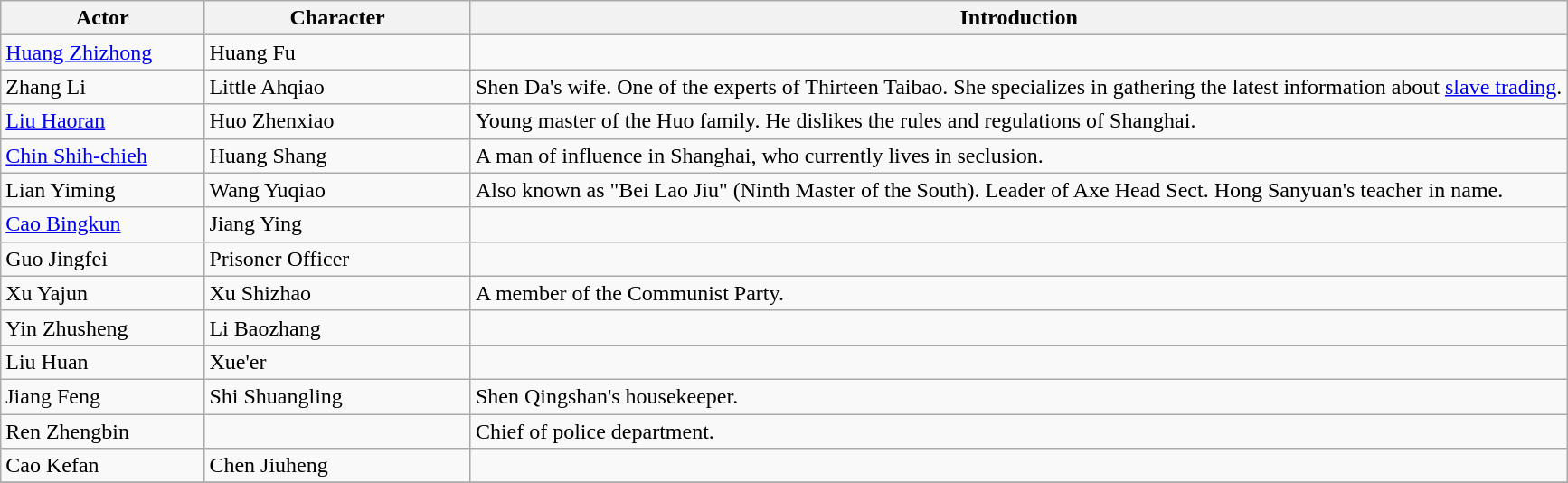<table class="wikitable">
<tr>
<th style="width:13%">Actor</th>
<th style="width:17%">Character</th>
<th>Introduction</th>
</tr>
<tr>
<td><a href='#'>Huang Zhizhong</a></td>
<td>Huang Fu</td>
<td></td>
</tr>
<tr>
<td>Zhang Li</td>
<td>Little Ahqiao</td>
<td>Shen Da's wife. One of the experts of Thirteen Taibao. She specializes in gathering the latest information about <a href='#'>slave trading</a>.</td>
</tr>
<tr>
<td><a href='#'>Liu Haoran</a></td>
<td>Huo Zhenxiao</td>
<td>Young master of the Huo family. He dislikes the rules and regulations of Shanghai.</td>
</tr>
<tr>
<td><a href='#'>Chin Shih-chieh</a></td>
<td>Huang Shang</td>
<td>A man of influence in Shanghai, who currently lives in seclusion.</td>
</tr>
<tr>
<td>Lian Yiming</td>
<td>Wang Yuqiao</td>
<td>Also known as "Bei Lao Jiu" (Ninth Master of the South). Leader of Axe Head Sect. Hong Sanyuan's teacher in name.</td>
</tr>
<tr>
<td><a href='#'>Cao Bingkun</a></td>
<td>Jiang Ying</td>
<td></td>
</tr>
<tr>
<td>Guo Jingfei</td>
<td>Prisoner Officer</td>
<td></td>
</tr>
<tr>
<td>Xu Yajun</td>
<td>Xu Shizhao</td>
<td>A member of the Communist Party.</td>
</tr>
<tr>
<td>Yin Zhusheng</td>
<td>Li Baozhang</td>
<td></td>
</tr>
<tr>
<td>Liu Huan</td>
<td>Xue'er</td>
<td></td>
</tr>
<tr>
<td>Jiang Feng</td>
<td>Shi Shuangling</td>
<td>Shen Qingshan's housekeeper.</td>
</tr>
<tr>
<td>Ren Zhengbin</td>
<td></td>
<td>Chief of police department.</td>
</tr>
<tr>
<td>Cao Kefan</td>
<td>Chen Jiuheng</td>
<td></td>
</tr>
<tr>
</tr>
</table>
